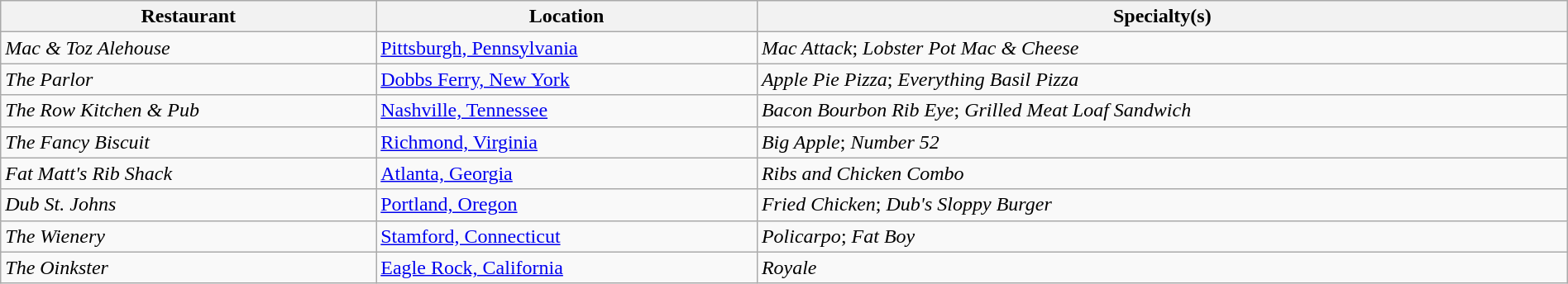<table class="wikitable" style="width:100%;">
<tr>
<th>Restaurant</th>
<th>Location</th>
<th>Specialty(s)</th>
</tr>
<tr>
<td><em>Mac & Toz Alehouse</em></td>
<td><a href='#'>Pittsburgh, Pennsylvania</a></td>
<td><em>Mac Attack</em>; <em>Lobster Pot Mac & Cheese</em></td>
</tr>
<tr>
<td><em>The Parlor</em></td>
<td><a href='#'>Dobbs Ferry, New York</a></td>
<td><em>Apple Pie Pizza</em>; <em>Everything Basil Pizza</em></td>
</tr>
<tr>
<td><em>The Row Kitchen & Pub</em></td>
<td><a href='#'>Nashville, Tennessee</a></td>
<td><em>Bacon Bourbon Rib Eye</em>; <em>Grilled Meat Loaf Sandwich</em></td>
</tr>
<tr>
<td><em>The Fancy Biscuit</em></td>
<td><a href='#'>Richmond, Virginia</a></td>
<td><em>Big Apple</em>; <em>Number 52</em></td>
</tr>
<tr>
<td><em>Fat Matt's Rib Shack</em></td>
<td><a href='#'>Atlanta, Georgia</a></td>
<td><em>Ribs and Chicken Combo</em></td>
</tr>
<tr>
<td><em>Dub St. Johns</em></td>
<td><a href='#'>Portland, Oregon</a></td>
<td><em>Fried Chicken</em>; <em>Dub's Sloppy Burger</em></td>
</tr>
<tr>
<td><em>The Wienery</em></td>
<td><a href='#'>Stamford, Connecticut</a></td>
<td><em>Policarpo</em>; <em>Fat Boy</em></td>
</tr>
<tr>
<td><em>The Oinkster</em></td>
<td><a href='#'>Eagle Rock, California</a></td>
<td><em>Royale</em></td>
</tr>
</table>
